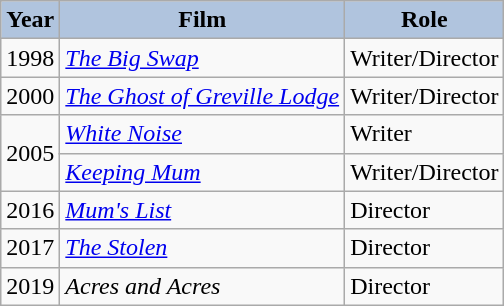<table class="wikitable" ;>
<tr style="text-align:center;">
<th style="background:#B0C4DE;">Year</th>
<th style="background:#B0C4DE;">Film</th>
<th style="background:#B0C4DE;">Role</th>
</tr>
<tr>
<td>1998</td>
<td><em><a href='#'>The Big Swap</a></em></td>
<td>Writer/Director</td>
</tr>
<tr>
<td>2000</td>
<td><em><a href='#'>The Ghost of Greville Lodge</a></em></td>
<td>Writer/Director</td>
</tr>
<tr>
<td rowspan="2">2005</td>
<td><em><a href='#'>White Noise</a></em></td>
<td>Writer</td>
</tr>
<tr>
<td><em><a href='#'>Keeping Mum</a></em></td>
<td>Writer/Director</td>
</tr>
<tr>
<td>2016</td>
<td><em><a href='#'>Mum's List</a></em></td>
<td>Director</td>
</tr>
<tr>
<td>2017</td>
<td><em><a href='#'>The Stolen</a></em></td>
<td>Director</td>
</tr>
<tr>
<td>2019</td>
<td><em>Acres and Acres</em></td>
<td>Director</td>
</tr>
</table>
